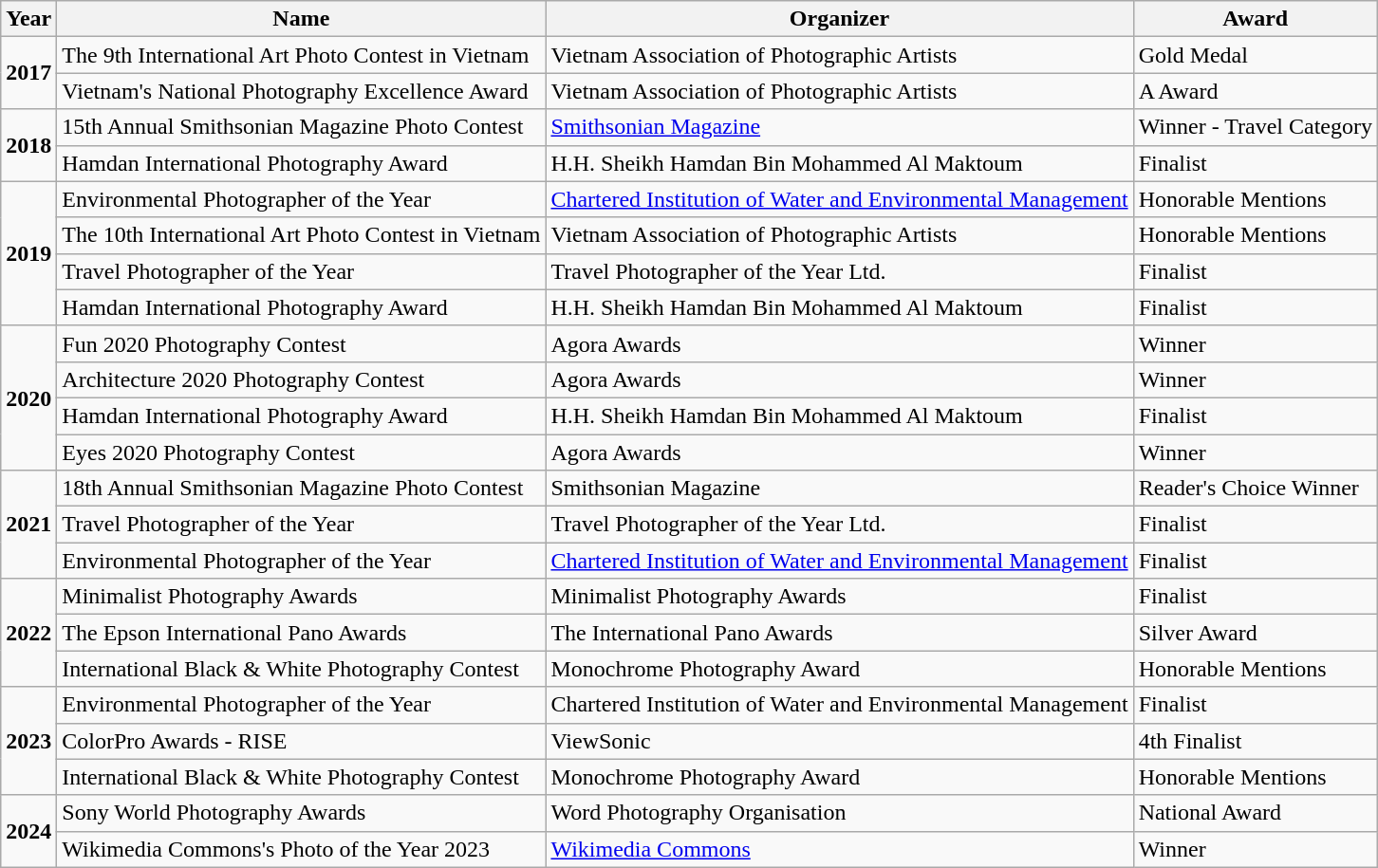<table class="wikitable sortable mw-collapsible">
<tr>
<th>Year</th>
<th>Name</th>
<th>Organizer</th>
<th>Award</th>
</tr>
<tr>
<td rowspan="2"><strong>2017</strong></td>
<td>The 9th International Art Photo Contest in Vietnam</td>
<td>Vietnam Association of Photographic Artists</td>
<td>Gold Medal</td>
</tr>
<tr>
<td>Vietnam's National Photography Excellence Award</td>
<td>Vietnam Association of Photographic Artists</td>
<td>A Award</td>
</tr>
<tr>
<td rowspan="2"><strong>2018</strong></td>
<td>15th Annual Smithsonian Magazine Photo Contest</td>
<td><a href='#'>Smithsonian Magazine</a></td>
<td>Winner - Travel Category</td>
</tr>
<tr>
<td>Hamdan International Photography Award</td>
<td>H.H. Sheikh Hamdan Bin Mohammed Al Maktoum</td>
<td>Finalist</td>
</tr>
<tr>
<td rowspan="4"><strong>2019</strong></td>
<td>Environmental Photographer of the Year</td>
<td><a href='#'>Chartered Institution of Water and Environmental Management</a></td>
<td>Honorable Mentions</td>
</tr>
<tr>
<td>The 10th International Art Photo Contest in Vietnam</td>
<td>Vietnam Association of Photographic Artists</td>
<td>Honorable Mentions</td>
</tr>
<tr>
<td>Travel Photographer of the Year</td>
<td>Travel Photographer of the Year Ltd.</td>
<td>Finalist</td>
</tr>
<tr>
<td>Hamdan International Photography Award</td>
<td>H.H. Sheikh Hamdan Bin Mohammed Al Maktoum</td>
<td>Finalist</td>
</tr>
<tr>
<td rowspan="4"><strong>2020</strong></td>
<td>Fun 2020 Photography Contest</td>
<td>Agora Awards</td>
<td>Winner</td>
</tr>
<tr>
<td>Architecture 2020 Photography Contest</td>
<td>Agora Awards</td>
<td>Winner</td>
</tr>
<tr>
<td>Hamdan International Photography Award</td>
<td>H.H. Sheikh Hamdan Bin Mohammed Al Maktoum</td>
<td>Finalist</td>
</tr>
<tr>
<td>Eyes 2020 Photography Contest</td>
<td>Agora Awards</td>
<td>Winner</td>
</tr>
<tr>
<td rowspan="3"><strong>2021</strong></td>
<td>18th Annual Smithsonian Magazine Photo Contest</td>
<td>Smithsonian Magazine</td>
<td>Reader's Choice Winner</td>
</tr>
<tr>
<td>Travel Photographer of the Year</td>
<td>Travel Photographer of the Year Ltd.</td>
<td>Finalist</td>
</tr>
<tr>
<td>Environmental Photographer of the Year</td>
<td><a href='#'>Chartered Institution of Water and Environmental Management</a></td>
<td>Finalist</td>
</tr>
<tr>
<td rowspan="3"><strong>2022</strong></td>
<td>Minimalist Photography Awards</td>
<td>Minimalist Photography Awards</td>
<td>Finalist</td>
</tr>
<tr>
<td>The Epson International Pano Awards</td>
<td>The International Pano Awards</td>
<td>Silver Award</td>
</tr>
<tr>
<td>International Black & White Photography Contest</td>
<td>Monochrome Photography Award</td>
<td>Honorable Mentions</td>
</tr>
<tr>
<td rowspan="3"><strong>2023</strong></td>
<td>Environmental Photographer of the Year</td>
<td>Chartered Institution of Water and Environmental Management</td>
<td>Finalist</td>
</tr>
<tr>
<td>ColorPro Awards - RISE</td>
<td>ViewSonic</td>
<td>4th Finalist</td>
</tr>
<tr>
<td>International Black & White Photography Contest</td>
<td>Monochrome Photography Award</td>
<td>Honorable Mentions</td>
</tr>
<tr>
<td rowspan="2"><strong>2024</strong></td>
<td>Sony World Photography Awards</td>
<td>Word Photography Organisation</td>
<td>National Award</td>
</tr>
<tr>
<td>Wikimedia Commons's Photo of the Year 2023</td>
<td><a href='#'>Wikimedia Commons</a></td>
<td>Winner</td>
</tr>
</table>
